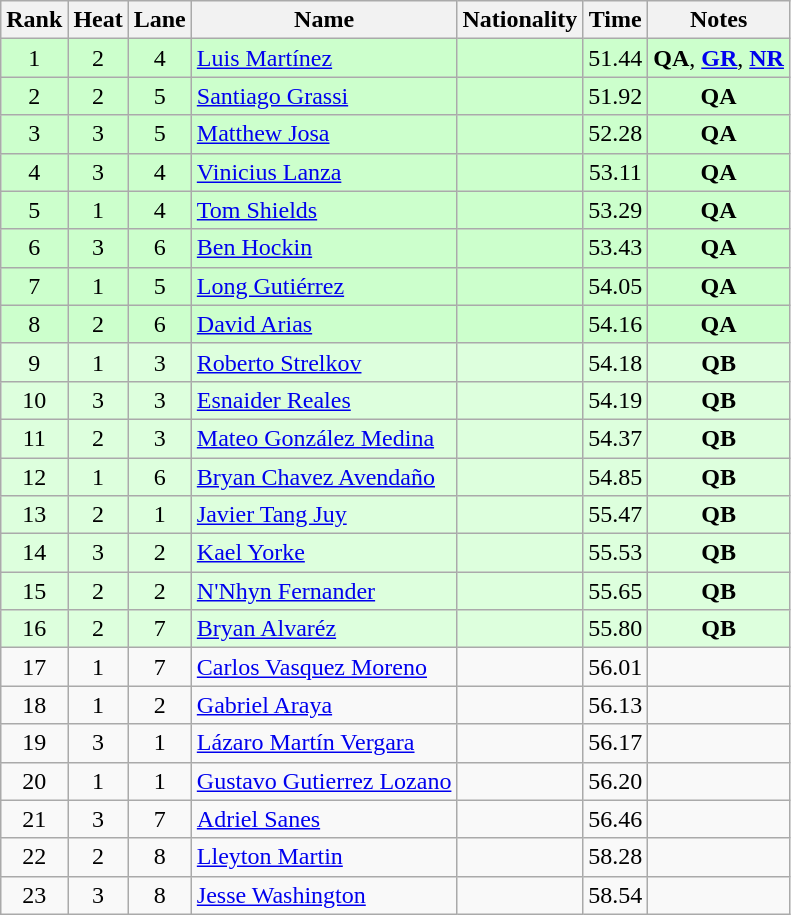<table class="wikitable sortable" style="text-align:center">
<tr>
<th>Rank</th>
<th>Heat</th>
<th>Lane</th>
<th>Name</th>
<th>Nationality</th>
<th>Time</th>
<th>Notes</th>
</tr>
<tr bgcolor=ccffcc>
<td>1</td>
<td>2</td>
<td>4</td>
<td align=left><a href='#'>Luis Martínez</a></td>
<td align=left></td>
<td>51.44</td>
<td><strong>QA</strong>, <strong><a href='#'>GR</a></strong>, <strong><a href='#'>NR</a></strong></td>
</tr>
<tr bgcolor=ccffcc>
<td>2</td>
<td>2</td>
<td>5</td>
<td align=left><a href='#'>Santiago Grassi</a></td>
<td align=left></td>
<td>51.92</td>
<td><strong>QA</strong></td>
</tr>
<tr bgcolor=ccffcc>
<td>3</td>
<td>3</td>
<td>5</td>
<td align=left><a href='#'>Matthew Josa</a></td>
<td align=left></td>
<td>52.28</td>
<td><strong>QA</strong></td>
</tr>
<tr bgcolor=ccffcc>
<td>4</td>
<td>3</td>
<td>4</td>
<td align=left><a href='#'>Vinicius Lanza</a></td>
<td align=left></td>
<td>53.11</td>
<td><strong>QA</strong></td>
</tr>
<tr bgcolor=ccffcc>
<td>5</td>
<td>1</td>
<td>4</td>
<td align=left><a href='#'>Tom Shields</a></td>
<td align=left></td>
<td>53.29</td>
<td><strong>QA</strong></td>
</tr>
<tr bgcolor=ccffcc>
<td>6</td>
<td>3</td>
<td>6</td>
<td align=left><a href='#'>Ben Hockin</a></td>
<td align=left></td>
<td>53.43</td>
<td><strong>QA</strong></td>
</tr>
<tr bgcolor=ccffcc>
<td>7</td>
<td>1</td>
<td>5</td>
<td align=left><a href='#'>Long Gutiérrez</a></td>
<td align=left></td>
<td>54.05</td>
<td><strong>QA</strong></td>
</tr>
<tr bgcolor=ccffcc>
<td>8</td>
<td>2</td>
<td>6</td>
<td align=left><a href='#'>David Arias</a></td>
<td align=left></td>
<td>54.16</td>
<td><strong>QA</strong></td>
</tr>
<tr bgcolor=ddffdd>
<td>9</td>
<td>1</td>
<td>3</td>
<td align=left><a href='#'>Roberto Strelkov</a></td>
<td align=left></td>
<td>54.18</td>
<td><strong>QB</strong></td>
</tr>
<tr bgcolor=ddffdd>
<td>10</td>
<td>3</td>
<td>3</td>
<td align=left><a href='#'>Esnaider Reales</a></td>
<td align=left></td>
<td>54.19</td>
<td><strong>QB</strong></td>
</tr>
<tr bgcolor=ddffdd>
<td>11</td>
<td>2</td>
<td>3</td>
<td align=left><a href='#'>Mateo González Medina</a></td>
<td align=left></td>
<td>54.37</td>
<td><strong>QB</strong></td>
</tr>
<tr bgcolor=ddffdd>
<td>12</td>
<td>1</td>
<td>6</td>
<td align=left><a href='#'>Bryan Chavez Avendaño</a></td>
<td align=left></td>
<td>54.85</td>
<td><strong>QB</strong></td>
</tr>
<tr bgcolor=ddffdd>
<td>13</td>
<td>2</td>
<td>1</td>
<td align=left><a href='#'>Javier Tang Juy</a></td>
<td align=left></td>
<td>55.47</td>
<td><strong>QB</strong></td>
</tr>
<tr bgcolor=ddffdd>
<td>14</td>
<td>3</td>
<td>2</td>
<td align=left><a href='#'>Kael Yorke</a></td>
<td align=left></td>
<td>55.53</td>
<td><strong>QB</strong></td>
</tr>
<tr bgcolor=ddffdd>
<td>15</td>
<td>2</td>
<td>2</td>
<td align=left><a href='#'>N'Nhyn Fernander</a></td>
<td align=left></td>
<td>55.65</td>
<td><strong>QB</strong></td>
</tr>
<tr bgcolor=ddffdd>
<td>16</td>
<td>2</td>
<td>7</td>
<td align=left><a href='#'>Bryan Alvaréz</a></td>
<td align=left></td>
<td>55.80</td>
<td><strong>QB</strong></td>
</tr>
<tr>
<td>17</td>
<td>1</td>
<td>7</td>
<td align=left><a href='#'>Carlos Vasquez Moreno</a></td>
<td align=left></td>
<td>56.01</td>
<td></td>
</tr>
<tr>
<td>18</td>
<td>1</td>
<td>2</td>
<td align=left><a href='#'>Gabriel Araya</a></td>
<td align=left></td>
<td>56.13</td>
<td></td>
</tr>
<tr>
<td>19</td>
<td>3</td>
<td>1</td>
<td align=left><a href='#'>Lázaro Martín Vergara</a></td>
<td align=left></td>
<td>56.17</td>
<td></td>
</tr>
<tr>
<td>20</td>
<td>1</td>
<td>1</td>
<td align=left><a href='#'>Gustavo Gutierrez Lozano</a></td>
<td align=left></td>
<td>56.20</td>
<td></td>
</tr>
<tr>
<td>21</td>
<td>3</td>
<td>7</td>
<td align=left><a href='#'>Adriel Sanes</a></td>
<td align=left></td>
<td>56.46</td>
<td></td>
</tr>
<tr>
<td>22</td>
<td>2</td>
<td>8</td>
<td align=left><a href='#'>Lleyton Martin</a></td>
<td align=left></td>
<td>58.28</td>
<td></td>
</tr>
<tr>
<td>23</td>
<td>3</td>
<td>8</td>
<td align=left><a href='#'>Jesse Washington</a></td>
<td align=left></td>
<td>58.54</td>
<td></td>
</tr>
</table>
